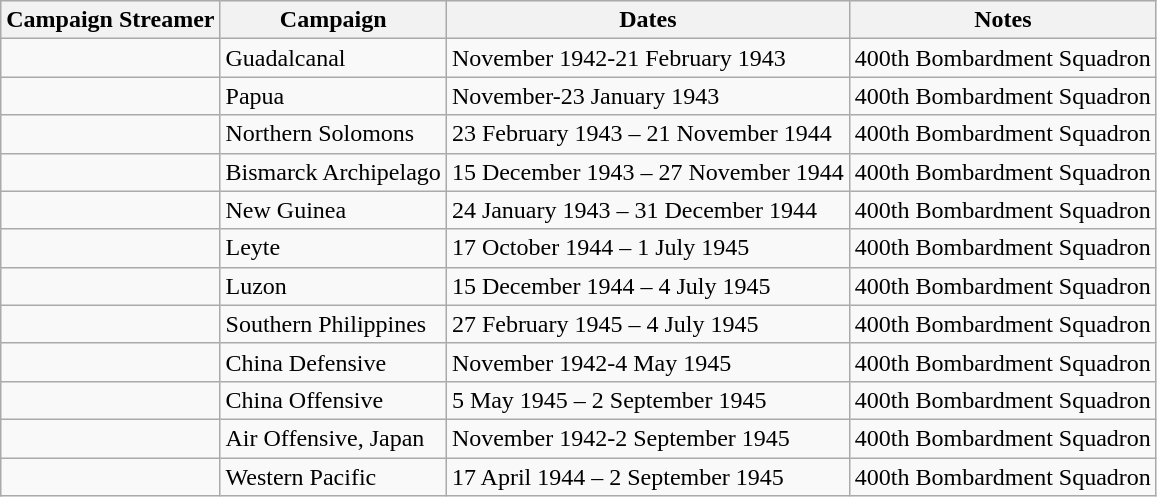<table class="wikitable">
<tr style="background:#efefef;">
<th>Campaign Streamer</th>
<th>Campaign</th>
<th>Dates</th>
<th>Notes</th>
</tr>
<tr>
<td></td>
<td>Guadalcanal</td>
<td>November 1942-21 February 1943</td>
<td>400th Bombardment Squadron</td>
</tr>
<tr>
<td></td>
<td>Papua</td>
<td>November-23 January 1943</td>
<td>400th Bombardment Squadron</td>
</tr>
<tr>
<td></td>
<td>Northern Solomons</td>
<td>23 February 1943 – 21 November 1944</td>
<td>400th Bombardment Squadron</td>
</tr>
<tr>
<td></td>
<td>Bismarck Archipelago</td>
<td>15 December 1943 – 27 November 1944</td>
<td>400th Bombardment Squadron</td>
</tr>
<tr>
<td></td>
<td>New Guinea</td>
<td>24 January 1943 – 31 December 1944</td>
<td>400th Bombardment Squadron</td>
</tr>
<tr>
<td></td>
<td>Leyte</td>
<td>17 October 1944 – 1 July 1945</td>
<td>400th Bombardment Squadron</td>
</tr>
<tr>
<td></td>
<td>Luzon</td>
<td>15 December 1944 – 4 July 1945</td>
<td>400th Bombardment Squadron</td>
</tr>
<tr>
<td></td>
<td>Southern Philippines</td>
<td>27 February 1945 – 4 July 1945</td>
<td>400th Bombardment Squadron</td>
</tr>
<tr>
<td></td>
<td>China Defensive</td>
<td>November 1942-4 May 1945</td>
<td>400th Bombardment Squadron</td>
</tr>
<tr>
<td></td>
<td>China Offensive</td>
<td>5 May 1945 – 2 September 1945</td>
<td>400th Bombardment Squadron</td>
</tr>
<tr>
<td></td>
<td>Air Offensive, Japan</td>
<td>November 1942-2 September 1945</td>
<td>400th Bombardment Squadron</td>
</tr>
<tr>
<td></td>
<td>Western Pacific</td>
<td>17 April 1944 – 2 September 1945</td>
<td>400th Bombardment Squadron</td>
</tr>
</table>
